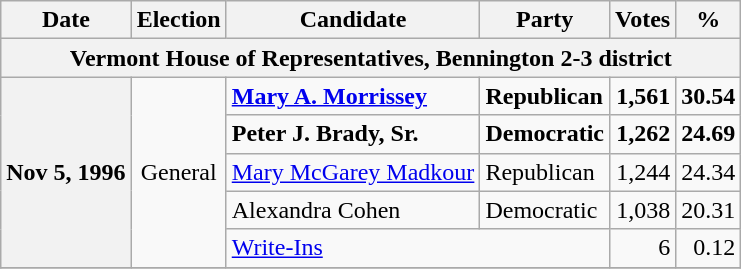<table class="wikitable">
<tr>
<th>Date</th>
<th>Election</th>
<th>Candidate</th>
<th>Party</th>
<th>Votes</th>
<th>%</th>
</tr>
<tr>
<th colspan="6">Vermont House of Representatives, Bennington 2-3 district</th>
</tr>
<tr>
<th rowspan="5">Nov 5, 1996</th>
<td rowspan="5" align="center">General</td>
<td><strong><a href='#'>Mary A. Morrissey</a></strong></td>
<td><strong>Republican</strong></td>
<td align="right"><strong>1,561</strong></td>
<td align="right"><strong>30.54</strong></td>
</tr>
<tr>
<td><strong>Peter J. Brady, Sr.</strong></td>
<td><strong>Democratic</strong></td>
<td align="right"><strong>1,262</strong></td>
<td align="right"><strong>24.69</strong></td>
</tr>
<tr>
<td><a href='#'>Mary McGarey Madkour</a></td>
<td>Republican</td>
<td align="right">1,244</td>
<td align="right">24.34</td>
</tr>
<tr>
<td>Alexandra Cohen</td>
<td>Democratic</td>
<td align="right">1,038</td>
<td align="right">20.31</td>
</tr>
<tr>
<td colspan="2"><a href='#'>Write-Ins</a></td>
<td align="right">6</td>
<td align="right">0.12</td>
</tr>
<tr>
</tr>
</table>
